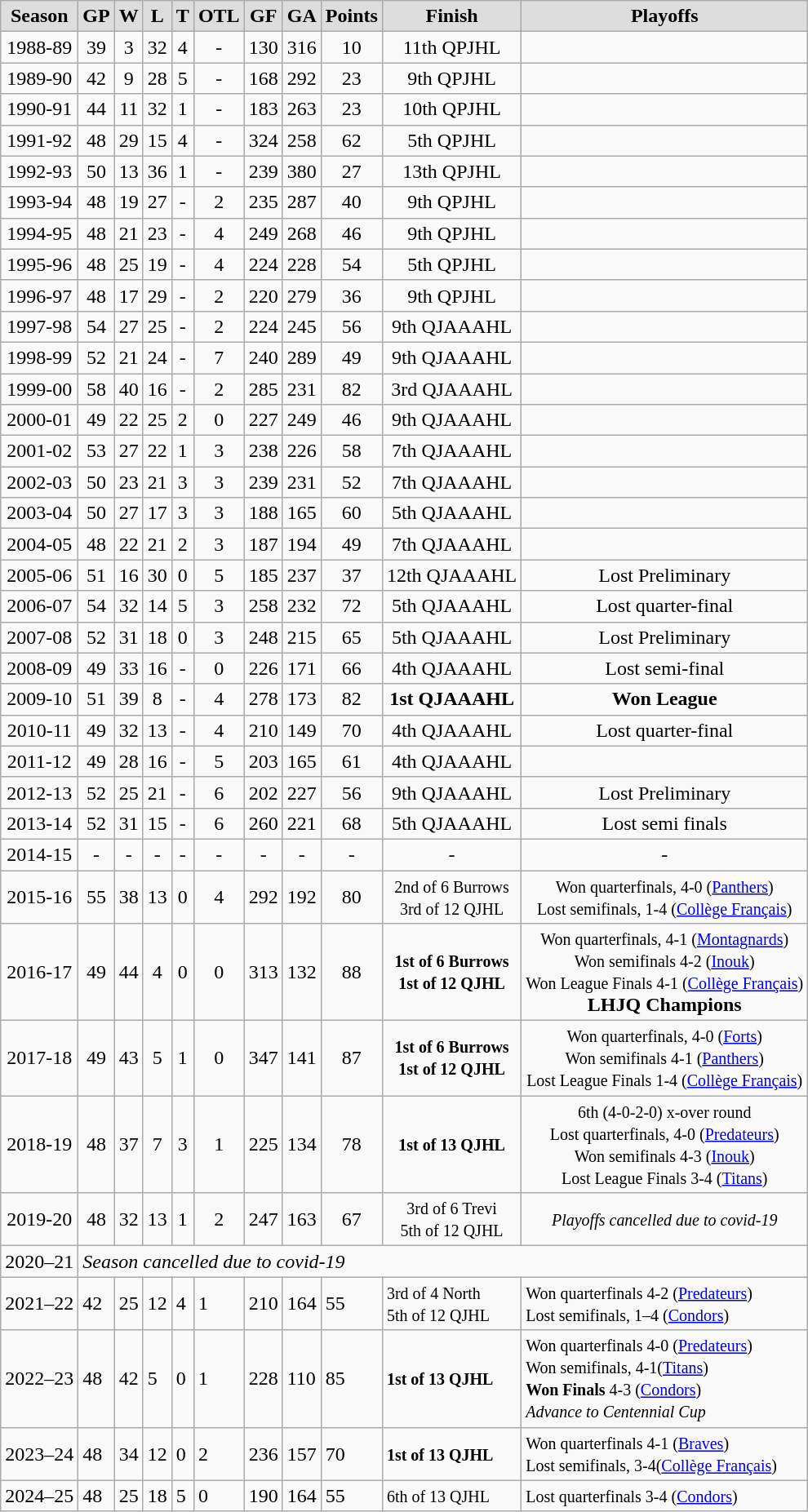<table class="wikitable">
<tr align="center"  bgcolor="#dddddd">
<td><strong>Season</strong></td>
<td><strong>GP </strong></td>
<td><strong> W </strong></td>
<td><strong> L </strong></td>
<td><strong> T </strong></td>
<td><strong>OTL</strong></td>
<td><strong>GF </strong></td>
<td><strong>GA </strong></td>
<td><strong>Points</strong></td>
<td><strong>Finish</strong></td>
<td><strong>Playoffs</strong></td>
</tr>
<tr align="center">
<td>1988-89</td>
<td>39</td>
<td>3</td>
<td>32</td>
<td>4</td>
<td>-</td>
<td>130</td>
<td>316</td>
<td>10</td>
<td>11th QPJHL</td>
<td></td>
</tr>
<tr align="center">
<td>1989-90</td>
<td>42</td>
<td>9</td>
<td>28</td>
<td>5</td>
<td>-</td>
<td>168</td>
<td>292</td>
<td>23</td>
<td>9th QPJHL</td>
<td></td>
</tr>
<tr align="center">
<td>1990-91</td>
<td>44</td>
<td>11</td>
<td>32</td>
<td>1</td>
<td>-</td>
<td>183</td>
<td>263</td>
<td>23</td>
<td>10th QPJHL</td>
<td></td>
</tr>
<tr align="center">
<td>1991-92</td>
<td>48</td>
<td>29</td>
<td>15</td>
<td>4</td>
<td>-</td>
<td>324</td>
<td>258</td>
<td>62</td>
<td>5th QPJHL</td>
<td></td>
</tr>
<tr align="center">
<td>1992-93</td>
<td>50</td>
<td>13</td>
<td>36</td>
<td>1</td>
<td>-</td>
<td>239</td>
<td>380</td>
<td>27</td>
<td>13th QPJHL</td>
<td></td>
</tr>
<tr align="center">
<td>1993-94</td>
<td>48</td>
<td>19</td>
<td>27</td>
<td>-</td>
<td>2</td>
<td>235</td>
<td>287</td>
<td>40</td>
<td>9th QPJHL</td>
<td></td>
</tr>
<tr align="center">
<td>1994-95</td>
<td>48</td>
<td>21</td>
<td>23</td>
<td>-</td>
<td>4</td>
<td>249</td>
<td>268</td>
<td>46</td>
<td>9th QPJHL</td>
<td></td>
</tr>
<tr align="center">
<td>1995-96</td>
<td>48</td>
<td>25</td>
<td>19</td>
<td>-</td>
<td>4</td>
<td>224</td>
<td>228</td>
<td>54</td>
<td>5th QPJHL</td>
<td></td>
</tr>
<tr align="center">
<td>1996-97</td>
<td>48</td>
<td>17</td>
<td>29</td>
<td>-</td>
<td>2</td>
<td>220</td>
<td>279</td>
<td>36</td>
<td>9th QPJHL</td>
<td></td>
</tr>
<tr align="center">
<td>1997-98</td>
<td>54</td>
<td>27</td>
<td>25</td>
<td>-</td>
<td>2</td>
<td>224</td>
<td>245</td>
<td>56</td>
<td>9th QJAAAHL</td>
<td></td>
</tr>
<tr align="center">
<td>1998-99</td>
<td>52</td>
<td>21</td>
<td>24</td>
<td>-</td>
<td>7</td>
<td>240</td>
<td>289</td>
<td>49</td>
<td>9th QJAAAHL</td>
<td></td>
</tr>
<tr align="center">
<td>1999-00</td>
<td>58</td>
<td>40</td>
<td>16</td>
<td>-</td>
<td>2</td>
<td>285</td>
<td>231</td>
<td>82</td>
<td>3rd QJAAAHL</td>
<td></td>
</tr>
<tr align="center">
<td>2000-01</td>
<td>49</td>
<td>22</td>
<td>25</td>
<td>2</td>
<td>0</td>
<td>227</td>
<td>249</td>
<td>46</td>
<td>9th QJAAAHL</td>
<td></td>
</tr>
<tr align="center">
<td>2001-02</td>
<td>53</td>
<td>27</td>
<td>22</td>
<td>1</td>
<td>3</td>
<td>238</td>
<td>226</td>
<td>58</td>
<td>7th QJAAAHL</td>
<td></td>
</tr>
<tr align="center">
<td>2002-03</td>
<td>50</td>
<td>23</td>
<td>21</td>
<td>3</td>
<td>3</td>
<td>239</td>
<td>231</td>
<td>52</td>
<td>7th QJAAAHL</td>
<td></td>
</tr>
<tr align="center">
<td>2003-04</td>
<td>50</td>
<td>27</td>
<td>17</td>
<td>3</td>
<td>3</td>
<td>188</td>
<td>165</td>
<td>60</td>
<td>5th QJAAAHL</td>
<td></td>
</tr>
<tr align="center">
<td>2004-05</td>
<td>48</td>
<td>22</td>
<td>21</td>
<td>2</td>
<td>3</td>
<td>187</td>
<td>194</td>
<td>49</td>
<td>7th QJAAAHL</td>
<td></td>
</tr>
<tr align="center">
<td>2005-06</td>
<td>51</td>
<td>16</td>
<td>30</td>
<td>0</td>
<td>5</td>
<td>185</td>
<td>237</td>
<td>37</td>
<td>12th QJAAAHL</td>
<td>Lost Preliminary</td>
</tr>
<tr align="center">
<td>2006-07</td>
<td>54</td>
<td>32</td>
<td>14</td>
<td>5</td>
<td>3</td>
<td>258</td>
<td>232</td>
<td>72</td>
<td>5th QJAAAHL</td>
<td>Lost quarter-final</td>
</tr>
<tr align="center">
<td>2007-08</td>
<td>52</td>
<td>31</td>
<td>18</td>
<td>0</td>
<td>3</td>
<td>248</td>
<td>215</td>
<td>65</td>
<td>5th QJAAAHL</td>
<td>Lost Preliminary</td>
</tr>
<tr align="center">
<td>2008-09</td>
<td>49</td>
<td>33</td>
<td>16</td>
<td>-</td>
<td>0</td>
<td>226</td>
<td>171</td>
<td>66</td>
<td>4th QJAAAHL</td>
<td>Lost semi-final</td>
</tr>
<tr align="center">
<td>2009-10</td>
<td>51</td>
<td>39</td>
<td>8</td>
<td>-</td>
<td>4</td>
<td>278</td>
<td>173</td>
<td>82</td>
<td><strong>1st QJAAAHL</strong></td>
<td><strong>Won League</strong></td>
</tr>
<tr align="center">
<td>2010-11</td>
<td>49</td>
<td>32</td>
<td>13</td>
<td>-</td>
<td>4</td>
<td>210</td>
<td>149</td>
<td>70</td>
<td>4th QJAAAHL</td>
<td>Lost quarter-final</td>
</tr>
<tr align="center">
<td>2011-12</td>
<td>49</td>
<td>28</td>
<td>16</td>
<td>-</td>
<td>5</td>
<td>203</td>
<td>165</td>
<td>61</td>
<td>4th QJAAAHL</td>
<td></td>
</tr>
<tr align="center">
<td>2012-13</td>
<td>52</td>
<td>25</td>
<td>21</td>
<td>-</td>
<td>6</td>
<td>202</td>
<td>227</td>
<td>56</td>
<td>9th QJAAAHL</td>
<td>Lost Preliminary</td>
</tr>
<tr align="center">
<td>2013-14</td>
<td>52</td>
<td>31</td>
<td>15</td>
<td>-</td>
<td>6</td>
<td>260</td>
<td>221</td>
<td>68</td>
<td>5th QJAAAHL</td>
<td>Lost semi finals</td>
</tr>
<tr align="center">
<td>2014-15</td>
<td>-</td>
<td>-</td>
<td>-</td>
<td>-</td>
<td>-</td>
<td>-</td>
<td>-</td>
<td>-</td>
<td>-</td>
<td>-</td>
</tr>
<tr align="center">
<td>2015-16</td>
<td>55</td>
<td>38</td>
<td>13</td>
<td>0</td>
<td>4</td>
<td>292</td>
<td>192</td>
<td>80</td>
<td><small>2nd of 6 Burrows<br>3rd of 12 QJHL</small></td>
<td><small>Won quarterfinals, 4-0 (<a href='#'>Panthers</a>)<br>Lost semifinals, 1-4 (<a href='#'>Collège Français</a>)</small></td>
</tr>
<tr align="center">
<td>2016-17</td>
<td>49</td>
<td>44</td>
<td>4</td>
<td>0</td>
<td>0</td>
<td>313</td>
<td>132</td>
<td>88</td>
<td><small><strong>1st of 6 Burrows</strong><br><strong>1st of 12 QJHL</strong></small></td>
<td><small>Won quarterfinals, 4-1 (<a href='#'>Montagnards</a>)<br>Won semifinals 4-2 (<a href='#'>Inouk</a>)<br>Won League Finals 4-1 (<a href='#'>Collège Français</a>)</small><br><strong>LHJQ Champions</strong></td>
</tr>
<tr align="center">
<td>2017-18</td>
<td>49</td>
<td>43</td>
<td>5</td>
<td>1</td>
<td>0</td>
<td>347</td>
<td>141</td>
<td>87</td>
<td><small><strong>1st of 6 Burrows</strong><br><strong>1st of 12 QJHL</strong></small></td>
<td><small>Won quarterfinals, 4-0 (<a href='#'>Forts</a>)<br>Won semifinals 4-1 (<a href='#'>Panthers</a>)<br>Lost League Finals 1-4 (<a href='#'>Collège Français</a>)</small></td>
</tr>
<tr align="center">
<td>2018-19</td>
<td>48</td>
<td>37</td>
<td>7</td>
<td>3</td>
<td>1</td>
<td>225</td>
<td>134</td>
<td>78</td>
<td><small><strong>1st of 13 QJHL</strong></small></td>
<td><small>6th (4-0-2-0) x-over round<br>Lost quarterfinals, 4-0 (<a href='#'>Predateurs</a>)<br>Won semifinals 4-3 (<a href='#'>Inouk</a>)<br>Lost League Finals 3-4 (<a href='#'>Titans</a>)</small></td>
</tr>
<tr align="center">
<td>2019-20</td>
<td>48</td>
<td>32</td>
<td>13</td>
<td>1</td>
<td>2</td>
<td>247</td>
<td>163</td>
<td>67</td>
<td><small>3rd of 6 Trevi<br>5th of 12 QJHL</small></td>
<td><small><em>Playoffs cancelled due to covid-19</em></small></td>
</tr>
<tr>
<td>2020–21</td>
<td colspan=10><em>Season cancelled due to covid-19</em></td>
</tr>
<tr>
<td>2021–22</td>
<td>42</td>
<td>25</td>
<td>12</td>
<td>4</td>
<td>1</td>
<td>210</td>
<td>164</td>
<td>55</td>
<td><small>3rd of 4 North<br> 5th of 12 QJHL</small></td>
<td><small>Won quarterfinals 4-2 (<a href='#'>Predateurs</a>)<br>Lost semifinals, 1–4 (<a href='#'>Condors</a>)</small></td>
</tr>
<tr>
<td>2022–23</td>
<td>48</td>
<td>42</td>
<td>5</td>
<td>0</td>
<td>1</td>
<td>228</td>
<td>110</td>
<td>85</td>
<td><small><strong>1st of 13 QJHL</strong></small></td>
<td><small>Won quarterfinals 4-0 (<a href='#'>Predateurs</a>)<br>Won semifinals, 4-1(<a href='#'>Titans</a>)<br><strong>Won Finals</strong> 4-3 (<a href='#'>Condors</a>)<br><em>Advance to Centennial Cup</em></small></td>
</tr>
<tr>
<td>2023–24</td>
<td>48</td>
<td>34</td>
<td>12</td>
<td>0</td>
<td>2</td>
<td>236</td>
<td>157</td>
<td>70</td>
<td><small><strong>1st of 13 QJHL</strong></small></td>
<td><small>Won quarterfinals 4-1 (<a href='#'>Braves</a>)<br>Lost semifinals, 3-4(<a href='#'>Collège Français</a>)</small></td>
</tr>
<tr>
<td>2024–25</td>
<td>48</td>
<td>25</td>
<td>18</td>
<td>5</td>
<td>0</td>
<td>190</td>
<td>164</td>
<td>55</td>
<td><small>6th of 13 QJHL</small></td>
<td><small>Lost quarterfinals 3-4 (<a href='#'>Condors</a>)</small></td>
</tr>
</table>
